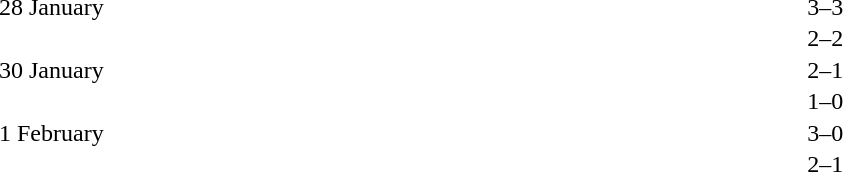<table cellspacing=1 width=70%>
<tr>
<th width=25%></th>
<th width=30%></th>
<th width=15%></th>
<th width=30%></th>
</tr>
<tr>
<td>28 January</td>
<td align=right></td>
<td align=center>3–3</td>
<td></td>
</tr>
<tr>
<td></td>
<td align=right></td>
<td align=center>2–2</td>
<td></td>
</tr>
<tr>
<td>30 January</td>
<td align=right></td>
<td align=center>2–1</td>
<td></td>
</tr>
<tr>
<td></td>
<td align=right></td>
<td align=center>1–0</td>
<td></td>
</tr>
<tr>
<td>1 February</td>
<td align=right></td>
<td align=center>3–0</td>
<td></td>
</tr>
<tr>
<td></td>
<td align=right></td>
<td align=center>2–1</td>
<td></td>
</tr>
</table>
